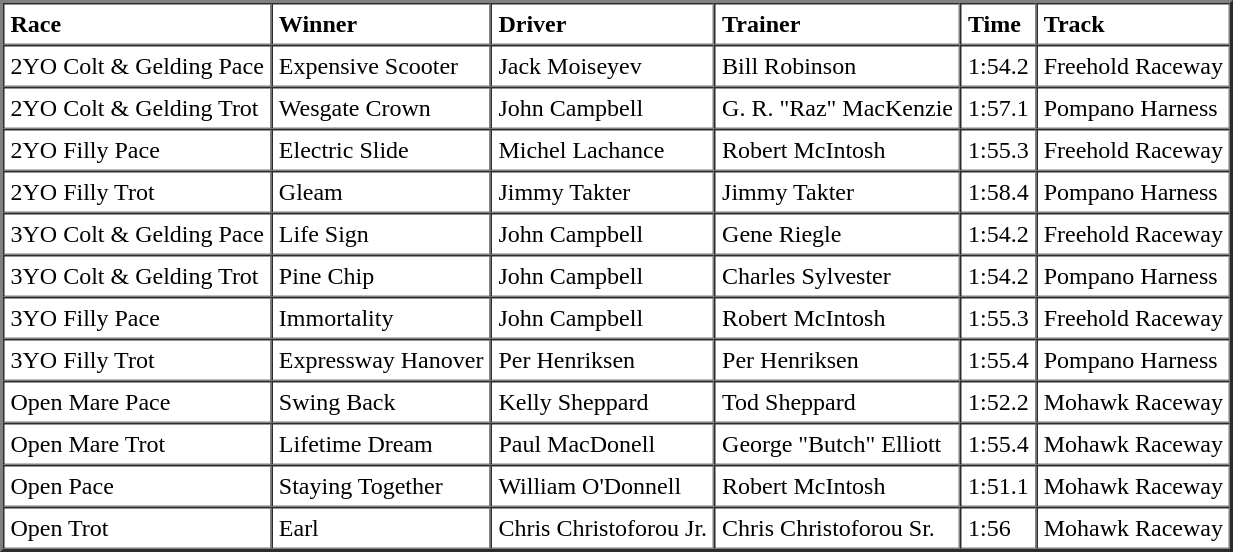<table cellspacing="0" cellpadding="4" border="2">
<tr>
<td><strong>Race</strong></td>
<td><strong>Winner</strong></td>
<td><strong>Driver</strong></td>
<td><strong>Trainer</strong></td>
<td><strong>Time</strong></td>
<td><strong>Track</strong></td>
</tr>
<tr>
<td>2YO Colt & Gelding Pace</td>
<td>Expensive Scooter</td>
<td>Jack Moiseyev</td>
<td>Bill Robinson</td>
<td>1:54.2</td>
<td>Freehold Raceway</td>
</tr>
<tr>
<td>2YO Colt & Gelding Trot</td>
<td>Wesgate Crown</td>
<td>John Campbell</td>
<td>G. R. "Raz" MacKenzie</td>
<td>1:57.1</td>
<td>Pompano Harness</td>
</tr>
<tr>
<td>2YO Filly Pace</td>
<td>Electric Slide</td>
<td>Michel Lachance</td>
<td>Robert McIntosh</td>
<td>1:55.3</td>
<td>Freehold Raceway</td>
</tr>
<tr>
<td>2YO Filly Trot</td>
<td>Gleam</td>
<td>Jimmy Takter</td>
<td>Jimmy Takter</td>
<td>1:58.4</td>
<td>Pompano Harness</td>
</tr>
<tr>
<td>3YO Colt & Gelding Pace</td>
<td>Life Sign</td>
<td>John Campbell</td>
<td>Gene Riegle</td>
<td>1:54.2</td>
<td>Freehold Raceway</td>
</tr>
<tr>
<td>3YO Colt & Gelding Trot</td>
<td>Pine Chip</td>
<td>John Campbell</td>
<td>Charles Sylvester</td>
<td>1:54.2</td>
<td>Pompano Harness</td>
</tr>
<tr>
<td>3YO Filly Pace</td>
<td>Immortality</td>
<td>John Campbell</td>
<td>Robert McIntosh</td>
<td>1:55.3</td>
<td>Freehold Raceway</td>
</tr>
<tr>
<td>3YO Filly Trot</td>
<td>Expressway Hanover</td>
<td>Per Henriksen</td>
<td>Per Henriksen</td>
<td>1:55.4</td>
<td>Pompano Harness</td>
</tr>
<tr>
<td>Open Mare Pace</td>
<td>Swing Back</td>
<td>Kelly Sheppard</td>
<td>Tod Sheppard</td>
<td>1:52.2</td>
<td>Mohawk Raceway</td>
</tr>
<tr>
<td>Open Mare Trot</td>
<td>Lifetime Dream</td>
<td>Paul MacDonell</td>
<td>George "Butch" Elliott</td>
<td>1:55.4</td>
<td>Mohawk Raceway</td>
</tr>
<tr>
<td>Open Pace</td>
<td>Staying Together</td>
<td>William O'Donnell</td>
<td>Robert McIntosh</td>
<td>1:51.1</td>
<td>Mohawk Raceway</td>
</tr>
<tr>
<td>Open Trot</td>
<td>Earl</td>
<td>Chris Christoforou Jr.</td>
<td>Chris Christoforou Sr.</td>
<td>1:56</td>
<td>Mohawk Raceway</td>
</tr>
</table>
